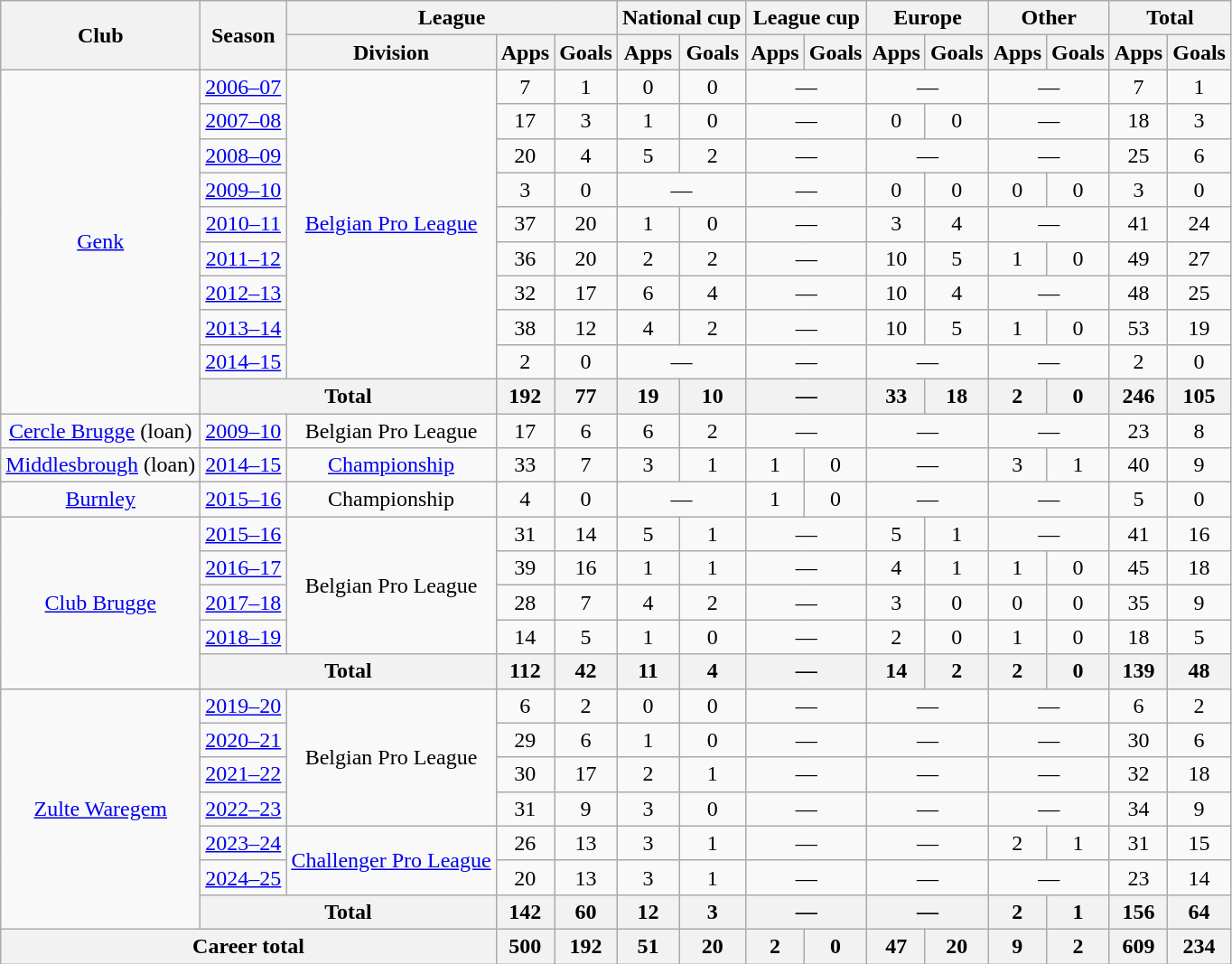<table class="wikitable" style="text-align:center">
<tr>
<th rowspan="2">Club</th>
<th rowspan="2">Season</th>
<th colspan="3">League</th>
<th colspan="2">National cup</th>
<th colspan="2">League cup</th>
<th colspan="2">Europe</th>
<th colspan="2">Other</th>
<th colspan="2">Total</th>
</tr>
<tr>
<th>Division</th>
<th>Apps</th>
<th>Goals</th>
<th>Apps</th>
<th>Goals</th>
<th>Apps</th>
<th>Goals</th>
<th>Apps</th>
<th>Goals</th>
<th>Apps</th>
<th>Goals</th>
<th>Apps</th>
<th>Goals</th>
</tr>
<tr>
<td rowspan="10"><a href='#'>Genk</a></td>
<td><a href='#'>2006–07</a></td>
<td rowspan="9"><a href='#'>Belgian Pro League</a></td>
<td>7</td>
<td>1</td>
<td>0</td>
<td>0</td>
<td colspan="2">—</td>
<td colspan="2">—</td>
<td colspan="2">—</td>
<td>7</td>
<td>1</td>
</tr>
<tr>
<td><a href='#'>2007–08</a></td>
<td>17</td>
<td>3</td>
<td>1</td>
<td>0</td>
<td colspan="2">—</td>
<td>0</td>
<td>0</td>
<td colspan="2">—</td>
<td>18</td>
<td>3</td>
</tr>
<tr>
<td><a href='#'>2008–09</a></td>
<td>20</td>
<td>4</td>
<td>5</td>
<td>2</td>
<td colspan="2">—</td>
<td colspan="2">—</td>
<td colspan="2">—</td>
<td>25</td>
<td>6</td>
</tr>
<tr>
<td><a href='#'>2009–10</a></td>
<td>3</td>
<td>0</td>
<td colspan="2">—</td>
<td colspan="2">—</td>
<td>0</td>
<td>0</td>
<td>0</td>
<td>0</td>
<td>3</td>
<td>0</td>
</tr>
<tr>
<td><a href='#'>2010–11</a></td>
<td>37</td>
<td>20</td>
<td>1</td>
<td>0</td>
<td colspan="2">—</td>
<td>3</td>
<td>4</td>
<td colspan="2">—</td>
<td>41</td>
<td>24</td>
</tr>
<tr>
<td><a href='#'>2011–12</a></td>
<td>36</td>
<td>20</td>
<td>2</td>
<td>2</td>
<td colspan="2">—</td>
<td>10</td>
<td>5</td>
<td>1</td>
<td>0</td>
<td>49</td>
<td>27</td>
</tr>
<tr>
<td><a href='#'>2012–13</a></td>
<td>32</td>
<td>17</td>
<td>6</td>
<td>4</td>
<td colspan="2">—</td>
<td>10</td>
<td>4</td>
<td colspan="2">—</td>
<td>48</td>
<td>25</td>
</tr>
<tr>
<td><a href='#'>2013–14</a></td>
<td>38</td>
<td>12</td>
<td>4</td>
<td>2</td>
<td colspan="2">—</td>
<td>10</td>
<td>5</td>
<td>1</td>
<td>0</td>
<td>53</td>
<td>19</td>
</tr>
<tr>
<td><a href='#'>2014–15</a></td>
<td>2</td>
<td>0</td>
<td colspan="2">—</td>
<td colspan="2">—</td>
<td colspan="2">—</td>
<td colspan="2">—</td>
<td>2</td>
<td>0</td>
</tr>
<tr>
<th colspan="2">Total</th>
<th>192</th>
<th>77</th>
<th>19</th>
<th>10</th>
<th colspan="2">—</th>
<th>33</th>
<th>18</th>
<th>2</th>
<th>0</th>
<th>246</th>
<th>105</th>
</tr>
<tr>
<td><a href='#'>Cercle Brugge</a> (loan)</td>
<td><a href='#'>2009–10</a></td>
<td>Belgian Pro League</td>
<td>17</td>
<td>6</td>
<td>6</td>
<td>2</td>
<td colspan="2">—</td>
<td colspan="2">—</td>
<td colspan="2">—</td>
<td>23</td>
<td>8</td>
</tr>
<tr>
<td><a href='#'>Middlesbrough</a> (loan)</td>
<td><a href='#'>2014–15</a></td>
<td><a href='#'>Championship</a></td>
<td>33</td>
<td>7</td>
<td>3</td>
<td>1</td>
<td>1</td>
<td>0</td>
<td colspan="2">—</td>
<td>3</td>
<td>1</td>
<td>40</td>
<td>9</td>
</tr>
<tr>
<td><a href='#'>Burnley</a></td>
<td><a href='#'>2015–16</a></td>
<td>Championship</td>
<td>4</td>
<td>0</td>
<td colspan="2">—</td>
<td>1</td>
<td>0</td>
<td colspan="2">—</td>
<td colspan="2">—</td>
<td>5</td>
<td>0</td>
</tr>
<tr>
<td rowspan="5"><a href='#'>Club Brugge</a></td>
<td><a href='#'>2015–16</a></td>
<td rowspan="4">Belgian Pro League</td>
<td>31</td>
<td>14</td>
<td>5</td>
<td>1</td>
<td colspan="2">—</td>
<td>5</td>
<td>1</td>
<td colspan="2">—</td>
<td>41</td>
<td>16</td>
</tr>
<tr>
<td><a href='#'>2016–17</a></td>
<td>39</td>
<td>16</td>
<td>1</td>
<td>1</td>
<td colspan="2">—</td>
<td>4</td>
<td>1</td>
<td>1</td>
<td>0</td>
<td>45</td>
<td>18</td>
</tr>
<tr>
<td><a href='#'>2017–18</a></td>
<td>28</td>
<td>7</td>
<td>4</td>
<td>2</td>
<td colspan="2">—</td>
<td>3</td>
<td>0</td>
<td>0</td>
<td>0</td>
<td>35</td>
<td>9</td>
</tr>
<tr>
<td><a href='#'>2018–19</a></td>
<td>14</td>
<td>5</td>
<td>1</td>
<td>0</td>
<td colspan="2">—</td>
<td>2</td>
<td>0</td>
<td>1</td>
<td>0</td>
<td>18</td>
<td>5</td>
</tr>
<tr>
<th colspan="2">Total</th>
<th>112</th>
<th>42</th>
<th>11</th>
<th>4</th>
<th colspan="2">—</th>
<th>14</th>
<th>2</th>
<th>2</th>
<th>0</th>
<th>139</th>
<th>48</th>
</tr>
<tr>
<td rowspan="7"><a href='#'>Zulte Waregem</a></td>
<td><a href='#'>2019–20</a></td>
<td rowspan="4">Belgian Pro League</td>
<td>6</td>
<td>2</td>
<td>0</td>
<td>0</td>
<td colspan="2">—</td>
<td colspan="2">—</td>
<td colspan="2">—</td>
<td>6</td>
<td>2</td>
</tr>
<tr>
<td><a href='#'>2020–21</a></td>
<td>29</td>
<td>6</td>
<td>1</td>
<td>0</td>
<td colspan="2">—</td>
<td colspan="2">—</td>
<td colspan="2">—</td>
<td>30</td>
<td>6</td>
</tr>
<tr>
<td><a href='#'>2021–22</a></td>
<td>30</td>
<td>17</td>
<td>2</td>
<td>1</td>
<td colspan="2">—</td>
<td colspan="2">—</td>
<td colspan="2">—</td>
<td>32</td>
<td>18</td>
</tr>
<tr>
<td><a href='#'>2022–23</a></td>
<td>31</td>
<td>9</td>
<td>3</td>
<td>0</td>
<td colspan="2">—</td>
<td colspan="2">—</td>
<td colspan="2">—</td>
<td>34</td>
<td>9</td>
</tr>
<tr>
<td><a href='#'>2023–24</a></td>
<td rowspan="2"><a href='#'>Challenger Pro League</a></td>
<td>26</td>
<td>13</td>
<td>3</td>
<td>1</td>
<td colspan="2">—</td>
<td colspan="2">—</td>
<td>2</td>
<td>1</td>
<td>31</td>
<td>15</td>
</tr>
<tr>
<td><a href='#'>2024–25</a></td>
<td>20</td>
<td>13</td>
<td>3</td>
<td>1</td>
<td colspan="2">—</td>
<td colspan="2">—</td>
<td colspan="2">—</td>
<td>23</td>
<td>14</td>
</tr>
<tr>
<th colspan="2">Total</th>
<th>142</th>
<th>60</th>
<th>12</th>
<th>3</th>
<th colspan="2">—</th>
<th colspan="2">—</th>
<th>2</th>
<th>1</th>
<th>156</th>
<th>64</th>
</tr>
<tr>
<th colspan="3">Career total</th>
<th>500</th>
<th>192</th>
<th>51</th>
<th>20</th>
<th>2</th>
<th>0</th>
<th>47</th>
<th>20</th>
<th>9</th>
<th>2</th>
<th>609</th>
<th>234</th>
</tr>
</table>
